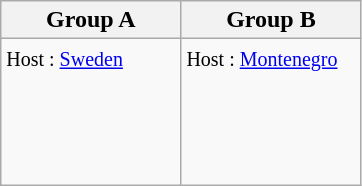<table class="wikitable">
<tr>
<th width=45%>Group A</th>
<th width=45%>Group B</th>
</tr>
<tr>
<td><small>Host : <a href='#'>Sweden</a></small><br> <br>
 <br>
 <br>
 <br></td>
<td><small>Host : <a href='#'>Montenegro</a></small><br> <br>
 <br>
 <br>
 <br></td>
</tr>
</table>
